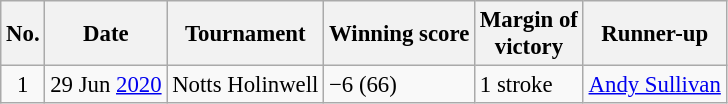<table class="wikitable" style="font-size:95%;">
<tr>
<th>No.</th>
<th>Date</th>
<th>Tournament</th>
<th>Winning score</th>
<th>Margin of<br>victory</th>
<th>Runner-up</th>
</tr>
<tr>
<td align=center>1</td>
<td align=right>29 Jun <a href='#'>2020</a></td>
<td>Notts Holinwell</td>
<td>−6 (66)</td>
<td>1 stroke</td>
<td> <a href='#'>Andy Sullivan</a></td>
</tr>
</table>
